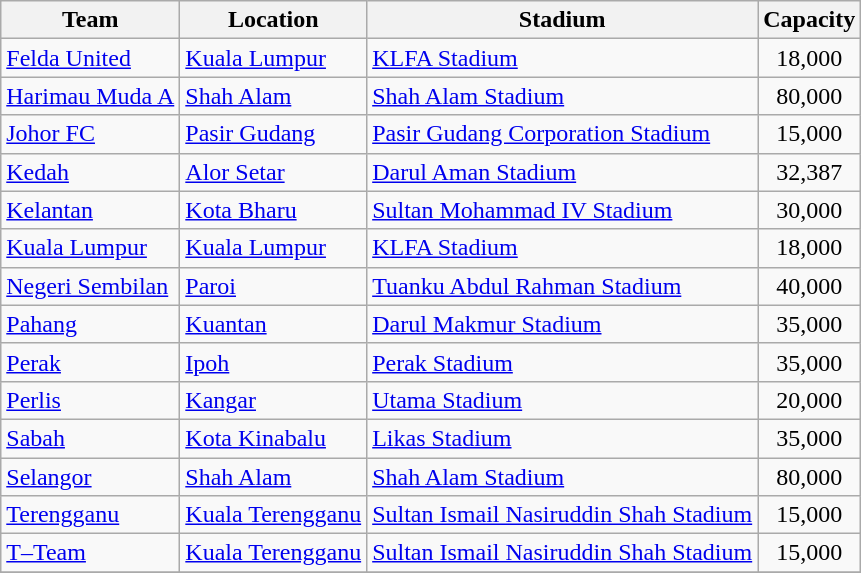<table class="wikitable sortable">
<tr>
<th>Team</th>
<th>Location</th>
<th>Stadium</th>
<th>Capacity</th>
</tr>
<tr>
<td><a href='#'>Felda United</a></td>
<td><a href='#'>Kuala Lumpur</a></td>
<td><a href='#'>KLFA Stadium</a></td>
<td align="center">18,000</td>
</tr>
<tr>
<td><a href='#'>Harimau Muda A</a></td>
<td><a href='#'>Shah Alam</a></td>
<td><a href='#'>Shah Alam Stadium</a></td>
<td align="center">80,000</td>
</tr>
<tr>
<td><a href='#'>Johor FC</a></td>
<td><a href='#'>Pasir Gudang</a></td>
<td><a href='#'>Pasir Gudang Corporation Stadium</a></td>
<td align="center">15,000</td>
</tr>
<tr>
<td><a href='#'>Kedah</a></td>
<td><a href='#'>Alor Setar</a></td>
<td><a href='#'>Darul Aman Stadium</a></td>
<td align="center">32,387</td>
</tr>
<tr>
<td><a href='#'>Kelantan</a></td>
<td><a href='#'>Kota Bharu</a></td>
<td><a href='#'>Sultan Mohammad IV Stadium</a></td>
<td align="center">30,000</td>
</tr>
<tr>
<td><a href='#'>Kuala Lumpur</a></td>
<td><a href='#'>Kuala Lumpur</a></td>
<td><a href='#'>KLFA Stadium</a></td>
<td align="center">18,000</td>
</tr>
<tr>
<td><a href='#'>Negeri Sembilan</a></td>
<td><a href='#'>Paroi</a></td>
<td><a href='#'>Tuanku Abdul Rahman Stadium</a></td>
<td align="center">40,000</td>
</tr>
<tr>
<td><a href='#'>Pahang</a></td>
<td><a href='#'>Kuantan</a></td>
<td><a href='#'>Darul Makmur Stadium</a></td>
<td align="center">35,000</td>
</tr>
<tr>
<td><a href='#'>Perak</a></td>
<td><a href='#'>Ipoh</a></td>
<td><a href='#'>Perak Stadium</a></td>
<td align="center">35,000</td>
</tr>
<tr>
<td><a href='#'>Perlis</a></td>
<td><a href='#'>Kangar</a></td>
<td><a href='#'>Utama Stadium</a></td>
<td align="center">20,000</td>
</tr>
<tr>
<td><a href='#'>Sabah</a></td>
<td><a href='#'>Kota Kinabalu</a></td>
<td><a href='#'>Likas Stadium</a></td>
<td align="center">35,000</td>
</tr>
<tr>
<td><a href='#'>Selangor</a></td>
<td><a href='#'>Shah Alam</a></td>
<td><a href='#'>Shah Alam Stadium</a></td>
<td align="center">80,000</td>
</tr>
<tr>
<td><a href='#'>Terengganu</a></td>
<td><a href='#'>Kuala Terengganu</a></td>
<td><a href='#'>Sultan Ismail Nasiruddin Shah Stadium</a></td>
<td align="center">15,000</td>
</tr>
<tr>
<td><a href='#'>T–Team</a></td>
<td><a href='#'>Kuala Terengganu</a></td>
<td><a href='#'>Sultan Ismail Nasiruddin Shah Stadium</a></td>
<td align="center">15,000</td>
</tr>
<tr>
</tr>
</table>
